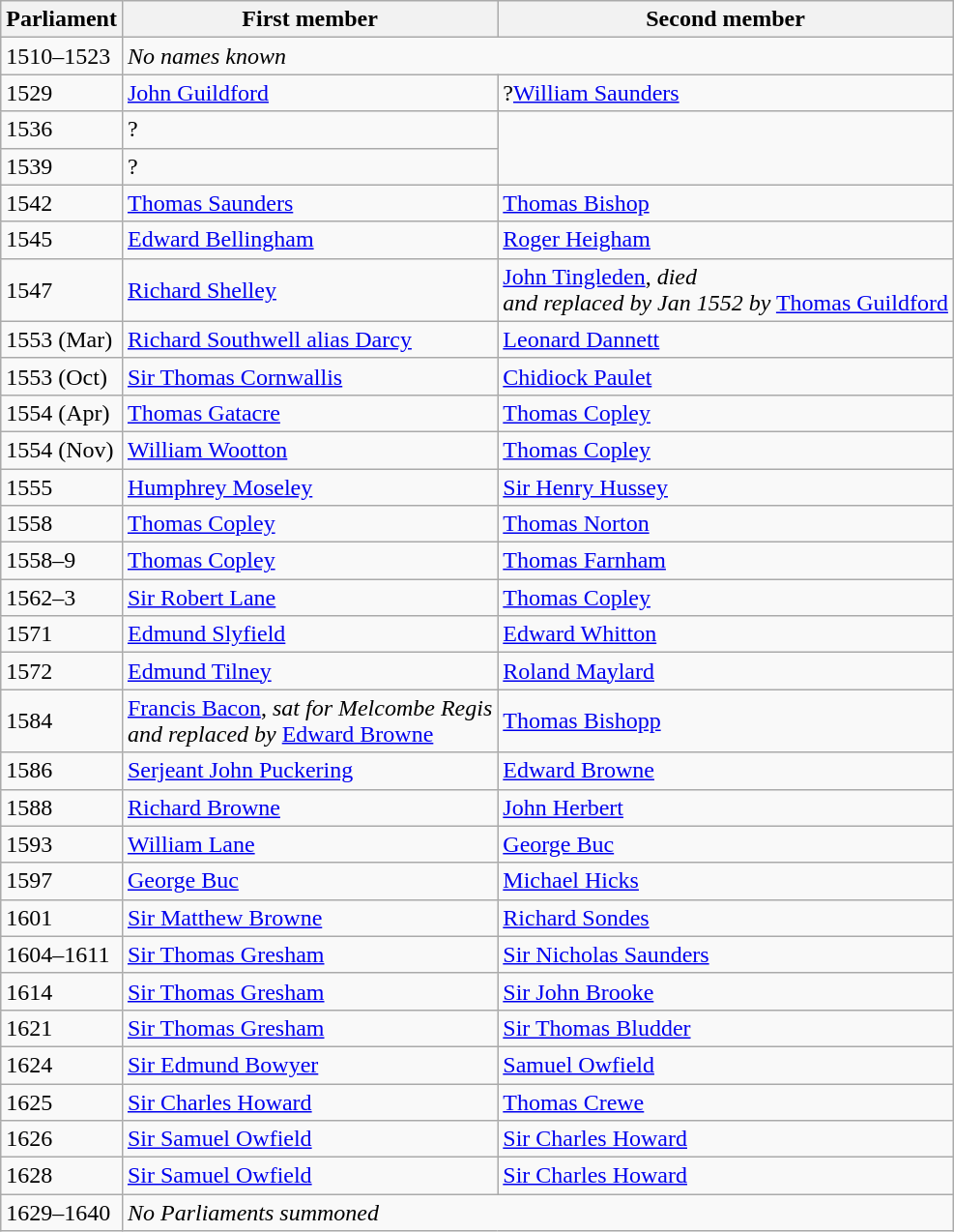<table class="wikitable">
<tr>
<th>Parliament</th>
<th>First member</th>
<th>Second member</th>
</tr>
<tr>
<td>1510–1523</td>
<td colspan = "2"><em>No names known</em></td>
</tr>
<tr>
<td>1529</td>
<td><a href='#'>John Guildford</a></td>
<td>?<a href='#'>William Saunders</a></td>
</tr>
<tr>
<td>1536</td>
<td>?</td>
</tr>
<tr>
<td>1539</td>
<td>?</td>
</tr>
<tr>
<td>1542</td>
<td><a href='#'>Thomas Saunders</a></td>
<td><a href='#'>Thomas Bishop</a></td>
</tr>
<tr>
<td>1545</td>
<td><a href='#'>Edward Bellingham</a></td>
<td><a href='#'>Roger Heigham</a></td>
</tr>
<tr>
<td>1547</td>
<td><a href='#'>Richard Shelley</a></td>
<td><a href='#'>John Tingleden</a>, <em>died <br> and replaced by Jan 1552 by</em> <a href='#'>Thomas Guildford</a></td>
</tr>
<tr>
<td>1553 (Mar)</td>
<td><a href='#'>Richard Southwell alias Darcy</a></td>
<td><a href='#'>Leonard Dannett</a></td>
</tr>
<tr>
<td>1553 (Oct)</td>
<td><a href='#'>Sir Thomas Cornwallis</a></td>
<td><a href='#'>Chidiock Paulet</a></td>
</tr>
<tr>
<td>1554 (Apr)</td>
<td><a href='#'>Thomas Gatacre</a></td>
<td><a href='#'>Thomas Copley</a></td>
</tr>
<tr>
<td>1554 (Nov)</td>
<td><a href='#'>William Wootton</a></td>
<td><a href='#'>Thomas Copley</a></td>
</tr>
<tr>
<td>1555</td>
<td><a href='#'>Humphrey Moseley</a></td>
<td><a href='#'>Sir Henry Hussey</a></td>
</tr>
<tr>
<td>1558</td>
<td><a href='#'>Thomas Copley</a></td>
<td><a href='#'>Thomas Norton</a></td>
</tr>
<tr>
<td>1558–9</td>
<td><a href='#'>Thomas Copley</a></td>
<td><a href='#'>Thomas Farnham</a></td>
</tr>
<tr>
<td>1562–3</td>
<td><a href='#'>Sir Robert Lane</a></td>
<td><a href='#'>Thomas Copley</a></td>
</tr>
<tr>
<td>1571</td>
<td><a href='#'>Edmund Slyfield</a></td>
<td><a href='#'>Edward Whitton</a></td>
</tr>
<tr>
<td>1572</td>
<td><a href='#'>Edmund Tilney</a></td>
<td><a href='#'>Roland Maylard</a></td>
</tr>
<tr>
<td>1584</td>
<td><a href='#'>Francis Bacon</a>, <em>sat for Melcombe Regis <br> and replaced by</em> <a href='#'>Edward Browne</a></td>
<td><a href='#'>Thomas Bishopp</a></td>
</tr>
<tr>
<td>1586</td>
<td><a href='#'>Serjeant John Puckering</a></td>
<td><a href='#'>Edward Browne</a></td>
</tr>
<tr>
<td>1588</td>
<td><a href='#'>Richard Browne</a></td>
<td><a href='#'>John Herbert</a></td>
</tr>
<tr>
<td>1593</td>
<td><a href='#'>William Lane</a></td>
<td><a href='#'>George Buc</a></td>
</tr>
<tr>
<td>1597</td>
<td><a href='#'>George Buc</a></td>
<td><a href='#'>Michael Hicks</a></td>
</tr>
<tr>
<td>1601</td>
<td><a href='#'>Sir Matthew Browne</a></td>
<td><a href='#'>Richard Sondes</a></td>
</tr>
<tr>
<td>1604–1611</td>
<td><a href='#'>Sir Thomas Gresham</a></td>
<td><a href='#'>Sir Nicholas Saunders</a></td>
</tr>
<tr>
<td>1614</td>
<td><a href='#'>Sir Thomas Gresham</a></td>
<td><a href='#'>Sir John Brooke</a></td>
</tr>
<tr>
<td>1621</td>
<td><a href='#'>Sir Thomas Gresham</a></td>
<td><a href='#'>Sir Thomas Bludder</a></td>
</tr>
<tr>
<td>1624</td>
<td><a href='#'>Sir Edmund Bowyer</a></td>
<td><a href='#'>Samuel Owfield</a></td>
</tr>
<tr>
<td>1625</td>
<td><a href='#'>Sir Charles Howard</a></td>
<td><a href='#'>Thomas Crewe</a></td>
</tr>
<tr>
<td>1626</td>
<td><a href='#'>Sir Samuel Owfield</a></td>
<td><a href='#'>Sir Charles Howard</a></td>
</tr>
<tr>
<td>1628</td>
<td><a href='#'>Sir Samuel Owfield</a></td>
<td><a href='#'>Sir Charles Howard</a></td>
</tr>
<tr>
<td>1629–1640</td>
<td colspan = "2"><em>No Parliaments summoned</em></td>
</tr>
</table>
